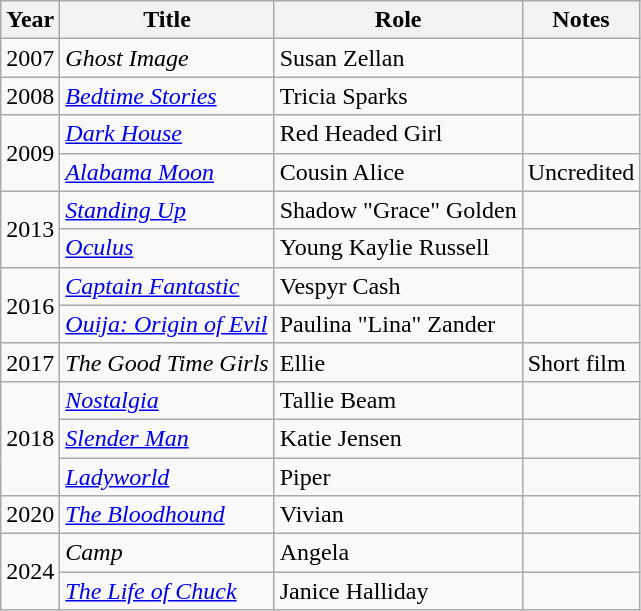<table class="wikitable sortable">
<tr>
<th>Year</th>
<th>Title</th>
<th>Role</th>
<th class="unsortable">Notes</th>
</tr>
<tr>
<td>2007</td>
<td><em>Ghost Image</em></td>
<td>Susan Zellan</td>
<td></td>
</tr>
<tr>
<td>2008</td>
<td><em><a href='#'>Bedtime Stories</a></em></td>
<td>Tricia Sparks</td>
<td></td>
</tr>
<tr>
<td rowspan="2">2009</td>
<td><em><a href='#'>Dark House</a></em></td>
<td>Red Headed Girl</td>
<td></td>
</tr>
<tr>
<td><em><a href='#'>Alabama Moon</a></em></td>
<td>Cousin Alice</td>
<td>Uncredited</td>
</tr>
<tr>
<td rowspan="2">2013</td>
<td><em><a href='#'>Standing Up</a></em></td>
<td>Shadow "Grace" Golden</td>
<td></td>
</tr>
<tr>
<td><em><a href='#'>Oculus</a></em></td>
<td>Young Kaylie Russell</td>
<td></td>
</tr>
<tr>
<td rowspan="2">2016</td>
<td><em><a href='#'>Captain Fantastic</a></em></td>
<td>Vespyr Cash</td>
<td></td>
</tr>
<tr>
<td><em><a href='#'>Ouija: Origin of Evil</a></em></td>
<td>Paulina "Lina" Zander</td>
<td></td>
</tr>
<tr>
<td>2017</td>
<td><em>The Good Time Girls</em></td>
<td>Ellie</td>
<td>Short film</td>
</tr>
<tr>
<td rowspan="3">2018</td>
<td><em><a href='#'>Nostalgia</a></em></td>
<td>Tallie Beam</td>
<td></td>
</tr>
<tr>
<td><em><a href='#'>Slender Man</a></em></td>
<td>Katie Jensen</td>
<td></td>
</tr>
<tr>
<td><em><a href='#'>Ladyworld</a></em></td>
<td>Piper</td>
<td></td>
</tr>
<tr>
<td>2020</td>
<td><em><a href='#'>The Bloodhound</a></em></td>
<td>Vivian</td>
<td></td>
</tr>
<tr>
<td rowspan="2">2024</td>
<td><em>Camp</em></td>
<td>Angela</td>
<td></td>
</tr>
<tr>
<td><em><a href='#'>The Life of Chuck</a></em></td>
<td>Janice Halliday</td>
<td></td>
</tr>
</table>
